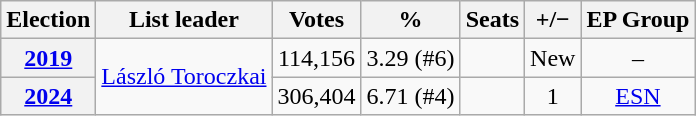<table class=wikitable style="text-align:center;">
<tr>
<th>Election</th>
<th>List leader</th>
<th>Votes</th>
<th>%</th>
<th>Seats</th>
<th>+/−</th>
<th>EP Group</th>
</tr>
<tr>
<th><a href='#'>2019</a></th>
<td rowspan=2><a href='#'>László Toroczkai</a></td>
<td>114,156</td>
<td>3.29 (#6)</td>
<td></td>
<td>New</td>
<td>–</td>
</tr>
<tr>
<th><a href='#'>2024</a></th>
<td>306,404</td>
<td>6.71 (#4)</td>
<td></td>
<td> 1</td>
<td><a href='#'>ESN</a></td>
</tr>
</table>
